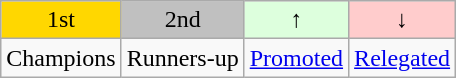<table class="wikitable" style="text-align:center">
<tr>
<td bgcolor=gold>1st</td>
<td bgcolor=silver>2nd</td>
<td bgcolor="#DDFFDD">↑</td>
<td bgcolor="#FFCCCC">↓</td>
</tr>
<tr>
<td>Champions</td>
<td>Runners-up</td>
<td><a href='#'>Promoted</a></td>
<td><a href='#'>Relegated</a></td>
</tr>
</table>
